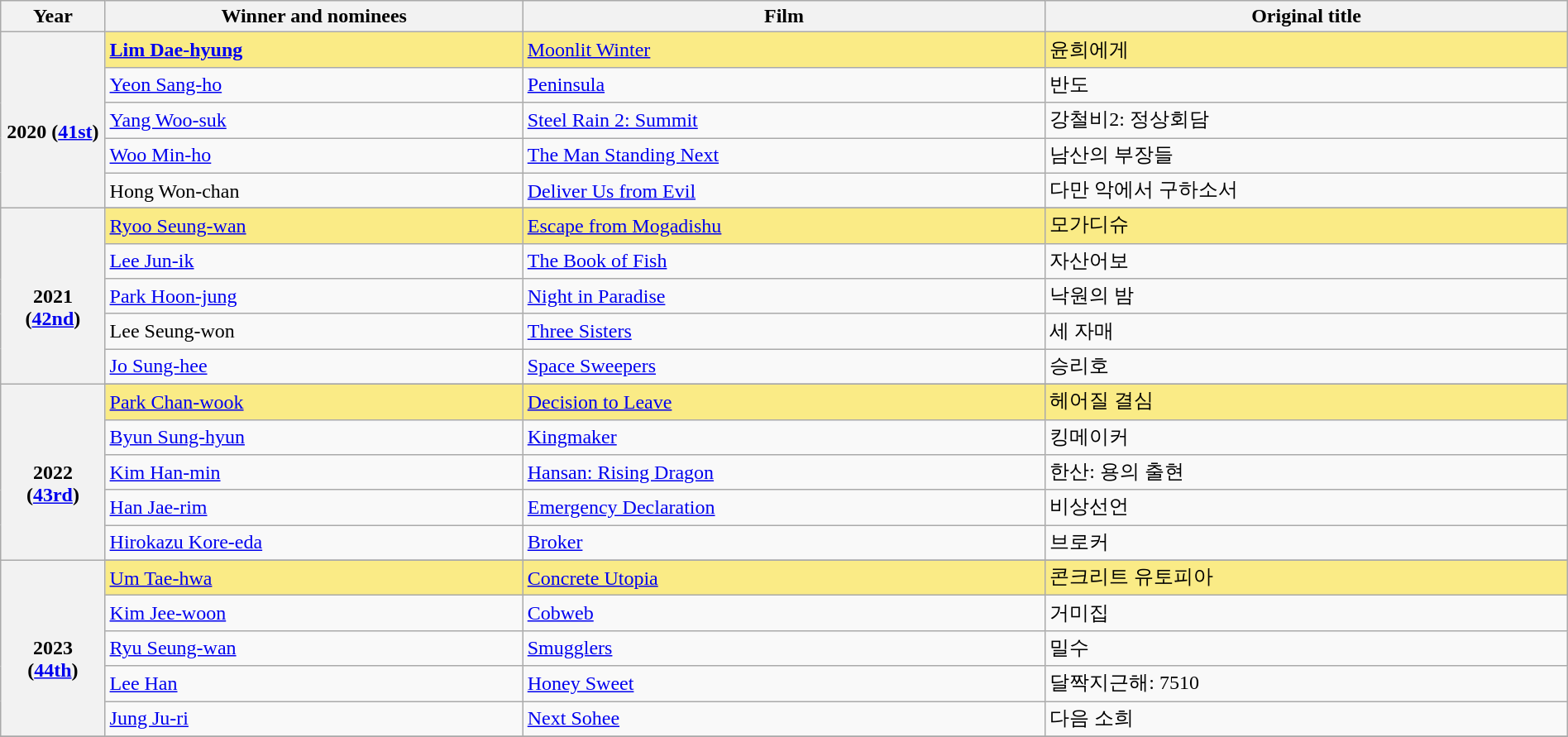<table class="wikitable" style="width:100%;" cellpadding="6">
<tr>
<th style="width:5%;">Year</th>
<th style="width:20%;">Winner and nominees</th>
<th style="width:25%;">Film</th>
<th style="width:25%;">Original title</th>
</tr>
<tr>
<th rowspan="5"><div><br>2020
(<a href='#'>41st</a>)
</div></th>
<td style="background:#FAEB86;"><strong><a href='#'>Lim Dae-hyung</a> <em><strong><em></td>
<td style="background:#FAEB86;"></em></strong><a href='#'>Moonlit Winter</a><strong><em></td>
<td style="background:#FAEB86;"></strong>윤희에게<strong></td>
</tr>
<tr>
<td><a href='#'>Yeon Sang-ho</a></td>
<td><a href='#'></em>Peninsula<em></a></td>
<td>반도</td>
</tr>
<tr>
<td><a href='#'>Yang Woo-suk</a></td>
<td></em><a href='#'>Steel Rain 2: Summit</a><em></td>
<td>강철비2: 정상회담</td>
</tr>
<tr>
<td><a href='#'>Woo Min-ho</a></td>
<td></em><a href='#'>The Man Standing Next</a><em></td>
<td>남산의 부장들</td>
</tr>
<tr>
<td>Hong Won-chan</td>
<td><a href='#'></em>Deliver Us from Evil<em></a></td>
<td>다만 악에서 구하소서</td>
</tr>
<tr>
<th rowspan="6"><div><br>2021 (<a href='#'>42nd</a>)</div></th>
</tr>
<tr style="background:#FAEB86;">
<td></strong><a href='#'>Ryoo Seung-wan</a><strong></td>
<td></em></strong><a href='#'>Escape from Mogadishu</a><strong><em></td>
<td></strong>모가디슈<strong></td>
</tr>
<tr>
<td><a href='#'>Lee Jun-ik</a></td>
<td></em><a href='#'>The Book of Fish</a><em></td>
<td>자산어보</td>
</tr>
<tr>
<td><a href='#'>Park Hoon-jung</a></td>
<td></em><a href='#'>Night in Paradise</a><em></td>
<td>낙원의 밤</td>
</tr>
<tr>
<td>Lee Seung-won</td>
<td></em><a href='#'>Three Sisters</a><em></td>
<td>세 자매</td>
</tr>
<tr>
<td><a href='#'>Jo Sung-hee</a></td>
<td></em><a href='#'>Space Sweepers</a><em></td>
<td>승리호</td>
</tr>
<tr>
<th rowspan="6"><div><br>2022 (<a href='#'>43rd</a>)</div></th>
</tr>
<tr style="background:#FAEB86;">
<td></strong><a href='#'>Park Chan-wook</a><strong></td>
<td></em></strong><a href='#'>Decision to Leave</a><strong><em></td>
<td></strong>헤어질 결심<strong></td>
</tr>
<tr>
<td><a href='#'>Byun Sung-hyun</a></td>
<td></em><a href='#'>Kingmaker</a><em></td>
<td>킹메이커</td>
</tr>
<tr>
<td><a href='#'>Kim Han-min</a></td>
<td></em><a href='#'>Hansan: Rising Dragon</a><em></td>
<td>한산: 용의 출현</td>
</tr>
<tr>
<td><a href='#'>Han Jae-rim</a></td>
<td></em><a href='#'>Emergency Declaration</a><em></td>
<td>비상선언</td>
</tr>
<tr>
<td><a href='#'>Hirokazu Kore-eda</a></td>
<td></em><a href='#'>Broker</a><em></td>
<td>브로커</td>
</tr>
<tr>
<th rowspan="6"><div><br>2023 (<a href='#'>44th</a>)</div></th>
</tr>
<tr style="background:#FAEB86;">
<td></strong><a href='#'>Um Tae-hwa</a><strong></td>
<td></em></strong><a href='#'>Concrete Utopia</a><strong><em></td>
<td></strong>콘크리트 유토피아<strong></td>
</tr>
<tr>
<td><a href='#'>Kim Jee-woon</a></td>
<td></em><a href='#'>Cobweb</a><em></td>
<td>거미집</td>
</tr>
<tr>
<td><a href='#'>Ryu Seung-wan</a></td>
<td></em><a href='#'>Smugglers</a><em></td>
<td>밀수</td>
</tr>
<tr>
<td><a href='#'>Lee Han</a></td>
<td></em><a href='#'>Honey Sweet</a><em></td>
<td>달짝지근해: 7510</td>
</tr>
<tr>
<td><a href='#'>Jung Ju-ri</a></td>
<td></em><a href='#'>Next Sohee</a><em></td>
<td>다음 소희</td>
</tr>
<tr>
</tr>
</table>
